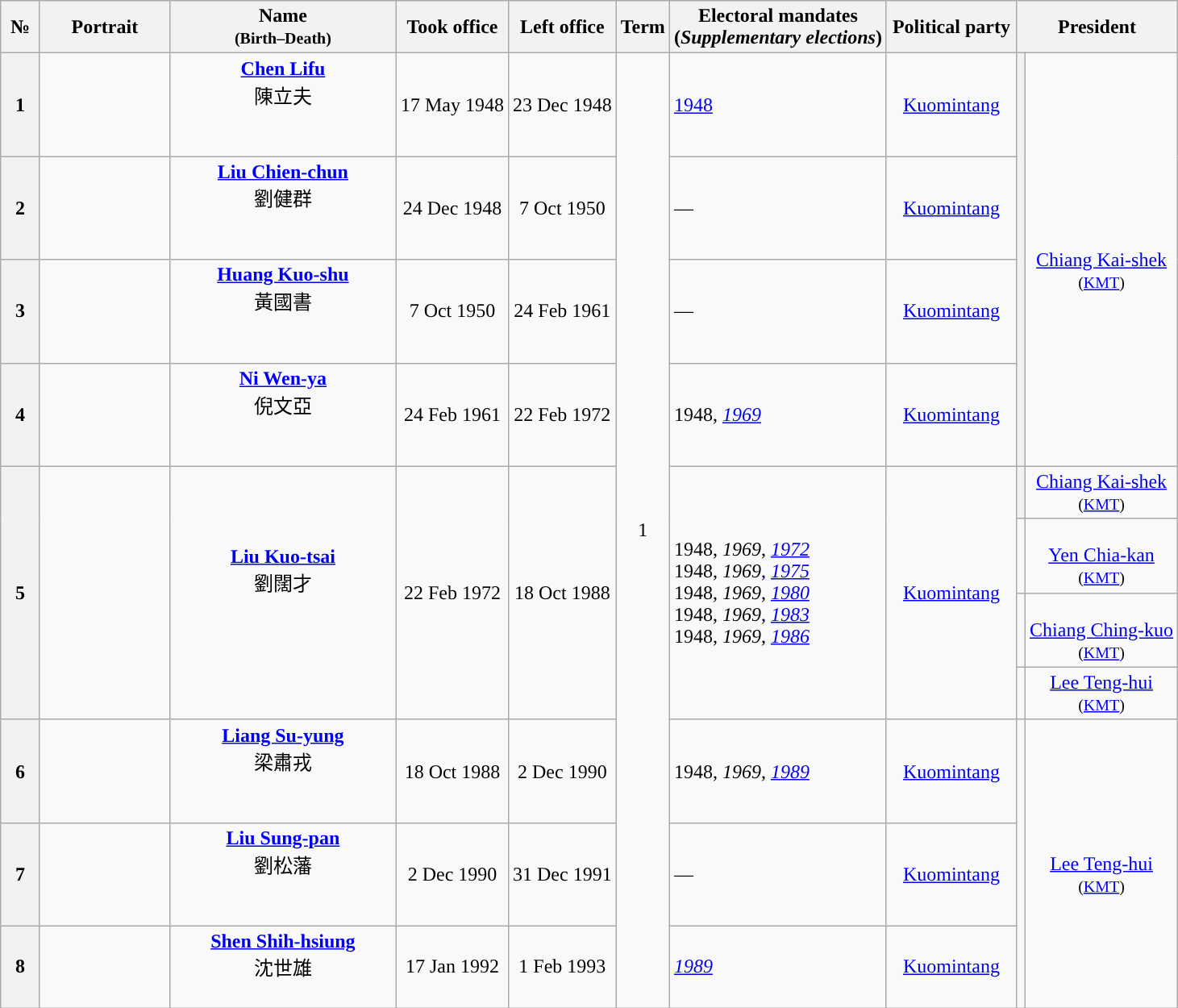<table class=wikitable style="text-align:center;">
<tr>
<th style="width:25px;">№</th>
<th style="width:100px;">Portrait</th>
<th width=180px>Name<br><small>(Birth–Death)</small></th>
<th>Took office</th>
<th>Left office</th>
<th style="width:25px;">Term</th>
<th width="width:150px">Electoral mandates<br>(<em>Supplementary elections</em>)</th>
<th style="width:100px;">Political party</th>
<th colspan=2 width="width:200px">President</th>
</tr>
<tr>
<th style="background:">1</th>
<td></td>
<td align=center><strong><a href='#'>Chen Lifu</a></strong><br><span>陳立夫</span><br><br><br></td>
<td>17 May 1948</td>
<td>23 Dec 1948</td>
<td rowspan=11>1</td>
<td align=left><a href='#'>1948</a></td>
<td><a href='#'>Kuomintang</a></td>
<th rowspan=4 style="background:"></th>
<td rowspan=4><br><a href='#'>Chiang Kai-shek</a><br><small>(<a href='#'>KMT</a>)</small></td>
</tr>
<tr>
<th style="background:">2</th>
<td></td>
<td align=center><strong><a href='#'>Liu Chien-chun</a></strong><br><span>劉健群</span><br><br><br></td>
<td>24 Dec 1948</td>
<td>7 Oct 1950</td>
<td align=left>—</td>
<td><a href='#'>Kuomintang</a></td>
</tr>
<tr>
<th style="background:">3</th>
<td></td>
<td align=center><strong><a href='#'>Huang Kuo-shu</a></strong><br><span>黃國書</span><br><br><br></td>
<td>7 Oct 1950</td>
<td>24 Feb 1961</td>
<td align=left>—</td>
<td><a href='#'>Kuomintang</a></td>
</tr>
<tr>
<th style="background:">4</th>
<td></td>
<td align=center><strong><a href='#'>Ni Wen-ya</a></strong><br><span>倪文亞</span><br><br><br></td>
<td>24 Feb 1961</td>
<td>22 Feb 1972</td>
<td align=left>1948, <em><a href='#'>1969</a></em></td>
<td><a href='#'>Kuomintang</a></td>
</tr>
<tr>
<th rowspan=4 style="background:">5</th>
<td rowspan=4></td>
<td align=center rowspan=4><strong><a href='#'>Liu Kuo-tsai</a></strong><br><span>劉闊才</span><br><br><br></td>
<td rowspan=4>22 Feb 1972</td>
<td rowspan=4>18 Oct 1988</td>
<td align=left rowspan=4>1948, <em>1969</em>, <em><a href='#'>1972</a></em> <br>1948, <em>1969</em>, <em><a href='#'>1975</a></em> <br>1948, <em>1969</em>, <em><a href='#'>1980</a></em> <br>1948, <em>1969</em>, <em><a href='#'>1983</a></em> <br>1948, <em>1969</em>, <em><a href='#'>1986</a></em></td>
<td rowspan=4><a href='#'>Kuomintang</a></td>
<th style="background:"></th>
<td><a href='#'>Chiang Kai-shek</a><br><small>(<a href='#'>KMT</a>)</small></td>
</tr>
<tr>
<td style="background:"></td>
<td><br><a href='#'>Yen Chia-kan</a><br><small>(<a href='#'>KMT</a>)</small></td>
</tr>
<tr>
<td style="background:"></td>
<td><br><a href='#'>Chiang Ching-kuo</a><br><small>(<a href='#'>KMT</a>)</small></td>
</tr>
<tr>
<td style="background:"></td>
<td><a href='#'>Lee Teng-hui</a><br><small>(<a href='#'>KMT</a>)</small></td>
</tr>
<tr>
<th style="background:">6</th>
<td></td>
<td align=center><strong><a href='#'>Liang Su-yung</a></strong><br><span>梁肅戎</span><br><br><br></td>
<td>18 Oct 1988</td>
<td>2 Dec 1990</td>
<td align=left>1948, <em>1969</em>, <em><a href='#'>1989</a></em></td>
<td><a href='#'>Kuomintang</a></td>
<td rowspan=3 style="background:"></td>
<td rowspan=3> <br><a href='#'>Lee Teng-hui</a><br><small>(<a href='#'>KMT</a>)</small></td>
</tr>
<tr>
<th style="background:">7</th>
<td></td>
<td align=center><strong><a href='#'>Liu Sung-pan</a></strong><br><span>劉松藩</span><br><br><br></td>
<td>2 Dec 1990</td>
<td>31 Dec 1991</td>
<td align=left>—</td>
<td><a href='#'>Kuomintang</a></td>
</tr>
<tr>
<th style="background:">8</th>
<td></td>
<td align=center><strong><a href='#'>Shen Shih-hsiung</a></strong><br><span>沈世雄</span><br><br></td>
<td>17 Jan 1992</td>
<td>1 Feb 1993</td>
<td align=left><em><a href='#'>1989</a></em></td>
<td><a href='#'>Kuomintang</a></td>
</tr>
</table>
